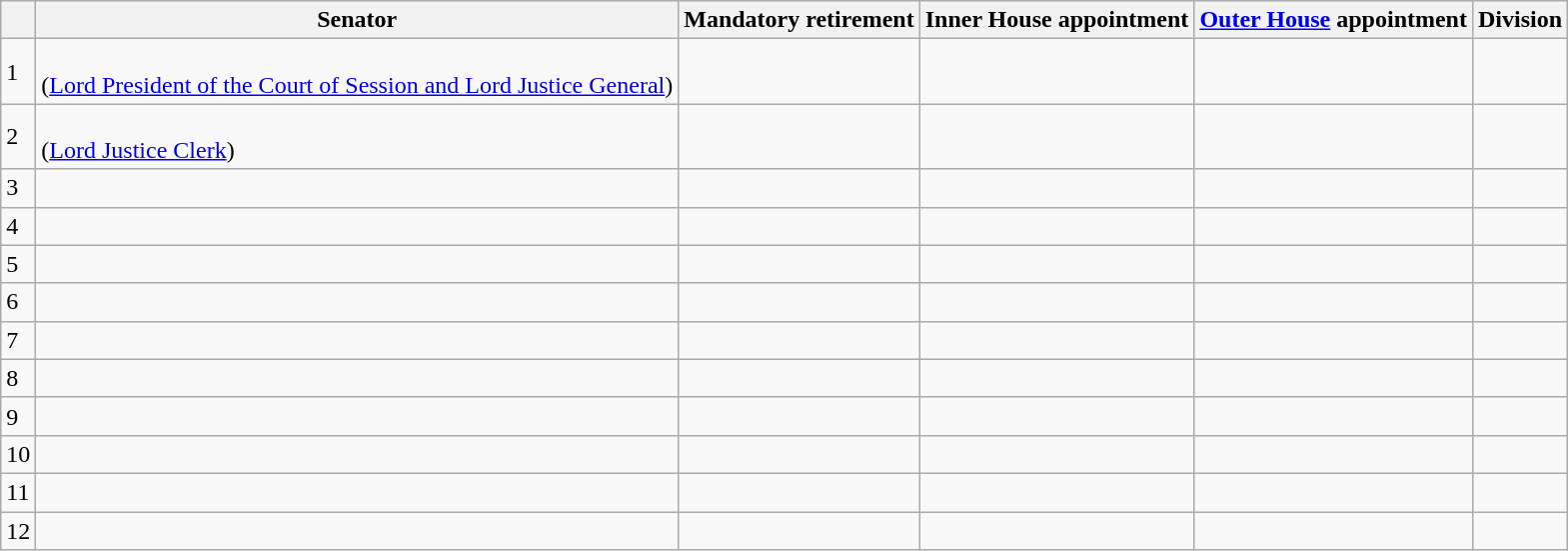<table class="wikitable sortable">
<tr>
<th></th>
<th>Senator</th>
<th>Mandatory retirement</th>
<th>Inner House appointment</th>
<th><a href='#'>Outer House</a> appointment</th>
<th>Division</th>
</tr>
<tr>
<td>1</td>
<td> <br> (<a href='#'>Lord President of the Court of Session and Lord Justice General</a>)</td>
<td align=center></td>
<td align="center"></td>
<td align="center"></td>
<td></td>
</tr>
<tr>
<td>2</td>
<td> <br> (<a href='#'>Lord Justice Clerk</a>)</td>
<td></td>
<td align="center"></td>
<td align="center"></td>
<td></td>
</tr>
<tr>
<td>3</td>
<td></td>
<td align=center></td>
<td align="center"></td>
<td align=center></td>
<td></td>
</tr>
<tr>
<td>4</td>
<td></td>
<td align=center></td>
<td align="center"></td>
<td align=center></td>
<td></td>
</tr>
<tr>
<td>5</td>
<td></td>
<td align="center"></td>
<td align="center"></td>
<td align="center"></td>
<td></td>
</tr>
<tr>
<td>6</td>
<td></td>
<td align="center"></td>
<td align="center"></td>
<td align="center"></td>
<td></td>
</tr>
<tr>
<td>7</td>
<td></td>
<td align="center"></td>
<td align="center"></td>
<td align="center"></td>
<td></td>
</tr>
<tr>
<td>8</td>
<td></td>
<td align="center"></td>
<td align="center"></td>
<td align="center"></td>
<td></td>
</tr>
<tr>
<td>9</td>
<td></td>
<td align="center"></td>
<td align="center"></td>
<td align="center"></td>
<td></td>
</tr>
<tr>
<td>10</td>
<td></td>
<td align="center"></td>
<td align="center"></td>
<td align="center"></td>
<td></td>
</tr>
<tr>
<td>11</td>
<td></td>
<td align="center"></td>
<td align="center"></td>
<td align="center"></td>
<td></td>
</tr>
<tr>
<td>12</td>
<td></td>
<td align="center"></td>
<td align="center"></td>
<td align="center"></td>
<td></td>
</tr>
</table>
